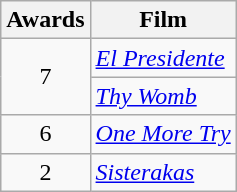<table class="wikitable" style="text-align:center">
<tr>
<th scope="col">Awards</th>
<th scope="col">Film</th>
</tr>
<tr>
<td rowspan=2>7</td>
<td align=left><em><a href='#'>El Presidente</a></em></td>
</tr>
<tr>
<td align=left><em><a href='#'>Thy Womb</a></em></td>
</tr>
<tr>
<td>6</td>
<td align=left><em><a href='#'>One More Try</a></em></td>
</tr>
<tr>
<td>2</td>
<td align=left><em><a href='#'>Sisterakas</a></em></td>
</tr>
</table>
